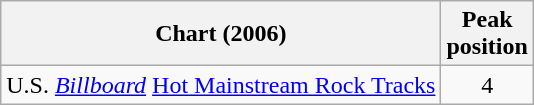<table class="wikitable">
<tr>
<th>Chart (2006)</th>
<th>Peak<br>position</th>
</tr>
<tr>
<td>U.S. <em><a href='#'>Billboard</a></em> <a href='#'>Hot Mainstream Rock Tracks</a></td>
<td style="text-align:center;">4</td>
</tr>
</table>
